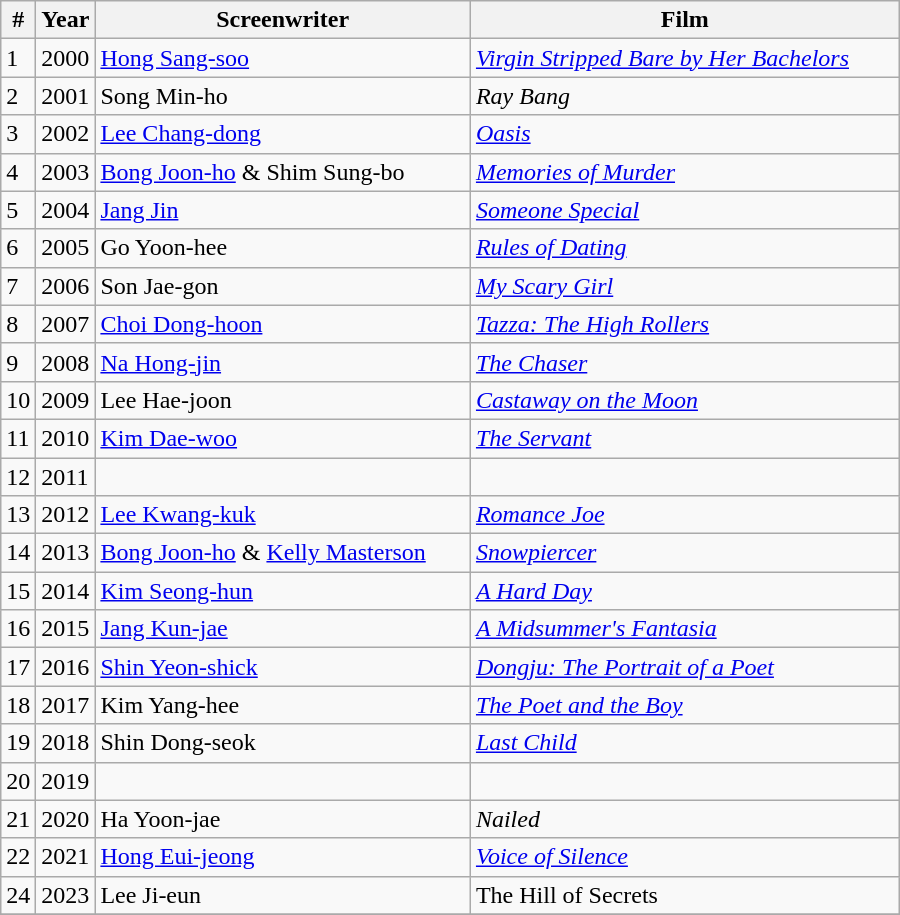<table class="wikitable" style="width:600px">
<tr>
<th width=10>#</th>
<th width=10>Year</th>
<th>Screenwriter</th>
<th>Film</th>
</tr>
<tr>
<td>1</td>
<td>2000</td>
<td><a href='#'>Hong Sang-soo</a></td>
<td><em><a href='#'>Virgin Stripped Bare by Her Bachelors</a></em></td>
</tr>
<tr>
<td>2</td>
<td>2001</td>
<td>Song Min-ho</td>
<td><em>Ray Bang</em></td>
</tr>
<tr>
<td>3</td>
<td>2002</td>
<td><a href='#'>Lee Chang-dong</a></td>
<td><em><a href='#'>Oasis</a></em></td>
</tr>
<tr>
<td>4</td>
<td>2003</td>
<td><a href='#'>Bong Joon-ho</a> & Shim Sung-bo</td>
<td><em><a href='#'>Memories of Murder</a></em></td>
</tr>
<tr>
<td>5</td>
<td>2004</td>
<td><a href='#'>Jang Jin</a></td>
<td><em><a href='#'>Someone Special</a></em></td>
</tr>
<tr>
<td>6</td>
<td>2005</td>
<td>Go Yoon-hee</td>
<td><em><a href='#'>Rules of Dating</a></em></td>
</tr>
<tr>
<td>7</td>
<td>2006</td>
<td>Son Jae-gon</td>
<td><em><a href='#'>My Scary Girl</a></em></td>
</tr>
<tr>
<td>8</td>
<td>2007</td>
<td><a href='#'>Choi Dong-hoon</a></td>
<td><em><a href='#'>Tazza: The High Rollers</a></em></td>
</tr>
<tr>
<td>9</td>
<td>2008</td>
<td><a href='#'>Na Hong-jin</a></td>
<td><em><a href='#'>The Chaser</a></em></td>
</tr>
<tr>
<td>10</td>
<td>2009</td>
<td>Lee Hae-joon</td>
<td><em><a href='#'>Castaway on the Moon</a></em></td>
</tr>
<tr>
<td>11</td>
<td>2010</td>
<td><a href='#'>Kim Dae-woo</a></td>
<td><em><a href='#'>The Servant</a></em></td>
</tr>
<tr>
<td>12</td>
<td>2011</td>
<td></td>
<td></td>
</tr>
<tr>
<td>13</td>
<td>2012</td>
<td><a href='#'>Lee Kwang-kuk</a></td>
<td><em><a href='#'>Romance Joe</a></em></td>
</tr>
<tr>
<td>14</td>
<td>2013</td>
<td><a href='#'>Bong Joon-ho</a> & <a href='#'>Kelly Masterson</a></td>
<td><em><a href='#'>Snowpiercer</a></em></td>
</tr>
<tr>
<td>15</td>
<td>2014</td>
<td><a href='#'>Kim Seong-hun</a></td>
<td><em><a href='#'>A Hard Day</a></em></td>
</tr>
<tr>
<td>16</td>
<td>2015</td>
<td><a href='#'>Jang Kun-jae</a></td>
<td><em><a href='#'>A Midsummer's Fantasia</a></em></td>
</tr>
<tr>
<td>17</td>
<td>2016</td>
<td><a href='#'>Shin Yeon-shick</a></td>
<td><em><a href='#'>Dongju: The Portrait of a Poet</a></em></td>
</tr>
<tr>
<td>18</td>
<td>2017</td>
<td>Kim Yang-hee</td>
<td><em><a href='#'>The Poet and the Boy</a></em></td>
</tr>
<tr>
<td>19</td>
<td>2018</td>
<td>Shin Dong-seok</td>
<td><em><a href='#'>Last Child</a></em></td>
</tr>
<tr>
<td>20</td>
<td>2019</td>
<td></td>
<td></td>
</tr>
<tr>
<td>21</td>
<td>2020</td>
<td>Ha Yoon-jae</td>
<td><em>Nailed</em></td>
</tr>
<tr>
<td>22</td>
<td>2021</td>
<td><a href='#'>Hong Eui-jeong</a></td>
<td><em><a href='#'>Voice of Silence</a></em></td>
</tr>
<tr>
<td>24</td>
<td>2023</td>
<td>Lee Ji-eun</td>
<td>The Hill of Secrets</td>
</tr>
<tr>
</tr>
</table>
